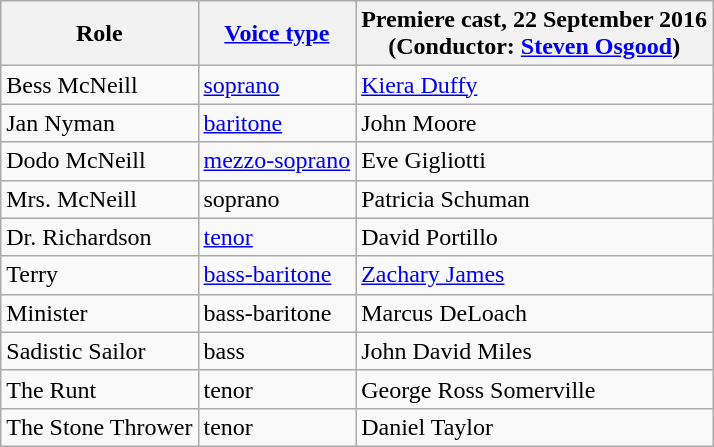<table class="wikitable">
<tr>
<th>Role</th>
<th><a href='#'>Voice type</a></th>
<th>Premiere cast, 22 September 2016<br>(Conductor: <a href='#'>Steven Osgood</a>)</th>
</tr>
<tr>
<td>Bess McNeill</td>
<td><a href='#'>soprano</a></td>
<td><a href='#'>Kiera Duffy</a></td>
</tr>
<tr>
<td>Jan Nyman</td>
<td><a href='#'>baritone</a></td>
<td>John Moore</td>
</tr>
<tr>
<td>Dodo McNeill</td>
<td><a href='#'>mezzo-soprano</a></td>
<td>Eve Gigliotti</td>
</tr>
<tr>
<td>Mrs. McNeill</td>
<td>soprano</td>
<td>Patricia Schuman</td>
</tr>
<tr>
<td>Dr. Richardson</td>
<td><a href='#'>tenor</a></td>
<td>David Portillo</td>
</tr>
<tr>
<td>Terry</td>
<td><a href='#'>bass-baritone</a></td>
<td><a href='#'>Zachary James</a></td>
</tr>
<tr>
<td>Minister</td>
<td>bass-baritone</td>
<td>Marcus DeLoach</td>
</tr>
<tr>
<td>Sadistic Sailor</td>
<td>bass</td>
<td>John David Miles</td>
</tr>
<tr>
<td>The Runt</td>
<td>tenor</td>
<td>George Ross Somerville</td>
</tr>
<tr>
<td>The Stone Thrower</td>
<td>tenor</td>
<td>Daniel Taylor</td>
</tr>
</table>
